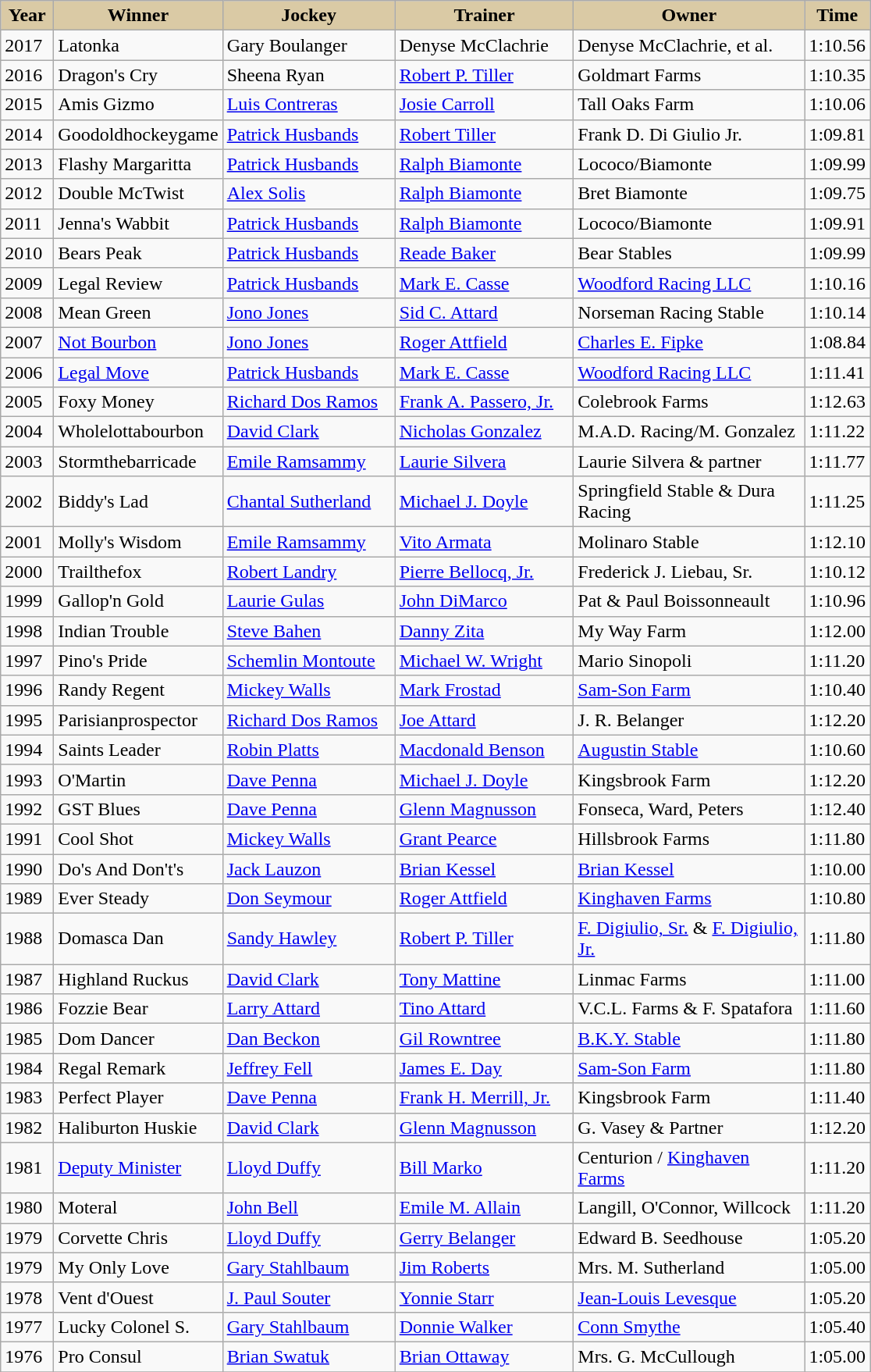<table class="wikitable sortable">
<tr>
<th style="background-color:#DACAA5; width:38px">Year <br></th>
<th style="background-color:#DACAA5; width:135px">Winner <br></th>
<th style="background-color:#DACAA5; width:140px">Jockey <br></th>
<th style="background-color:#DACAA5; width:145px">Trainer <br></th>
<th style="background-color:#DACAA5; width:190px">Owner <br></th>
<th style="background-color:#DACAA5">Time</th>
</tr>
<tr>
<td>2017</td>
<td>Latonka</td>
<td>Gary Boulanger</td>
<td>Denyse McClachrie</td>
<td>Denyse McClachrie, et al.</td>
<td>1:10.56</td>
</tr>
<tr>
<td>2016</td>
<td>Dragon's Cry</td>
<td>Sheena Ryan</td>
<td><a href='#'>Robert P. Tiller</a></td>
<td>Goldmart Farms</td>
<td>1:10.35</td>
</tr>
<tr>
<td>2015</td>
<td>Amis Gizmo</td>
<td><a href='#'>Luis Contreras</a></td>
<td><a href='#'>Josie Carroll</a></td>
<td>Tall Oaks Farm</td>
<td>1:10.06</td>
</tr>
<tr>
<td>2014</td>
<td>Goodoldhockeygame</td>
<td><a href='#'>Patrick Husbands</a></td>
<td><a href='#'>Robert Tiller</a></td>
<td>Frank D. Di Giulio Jr.</td>
<td>1:09.81</td>
</tr>
<tr>
<td>2013</td>
<td>Flashy Margaritta</td>
<td><a href='#'>Patrick Husbands</a></td>
<td><a href='#'>Ralph Biamonte</a></td>
<td>Lococo/Biamonte</td>
<td>1:09.99</td>
</tr>
<tr>
<td>2012</td>
<td>Double McTwist</td>
<td><a href='#'>Alex Solis</a></td>
<td><a href='#'>Ralph Biamonte</a></td>
<td>Bret Biamonte</td>
<td>1:09.75</td>
</tr>
<tr>
<td>2011</td>
<td>Jenna's Wabbit</td>
<td><a href='#'>Patrick Husbands</a></td>
<td><a href='#'>Ralph Biamonte</a></td>
<td>Lococo/Biamonte</td>
<td>1:09.91</td>
</tr>
<tr>
<td>2010</td>
<td>Bears Peak</td>
<td><a href='#'>Patrick Husbands</a></td>
<td><a href='#'>Reade Baker</a></td>
<td>Bear Stables</td>
<td>1:09.99</td>
</tr>
<tr>
<td>2009</td>
<td>Legal Review</td>
<td><a href='#'>Patrick Husbands</a></td>
<td><a href='#'>Mark E. Casse</a></td>
<td><a href='#'>Woodford Racing LLC</a></td>
<td>1:10.16</td>
</tr>
<tr>
<td>2008</td>
<td>Mean Green</td>
<td><a href='#'>Jono Jones</a></td>
<td><a href='#'>Sid C. Attard</a></td>
<td>Norseman Racing Stable</td>
<td>1:10.14</td>
</tr>
<tr>
<td>2007</td>
<td><a href='#'>Not Bourbon</a></td>
<td><a href='#'>Jono Jones</a></td>
<td><a href='#'>Roger Attfield</a></td>
<td><a href='#'>Charles E. Fipke</a></td>
<td>1:08.84</td>
</tr>
<tr>
<td>2006</td>
<td><a href='#'>Legal Move</a></td>
<td><a href='#'>Patrick Husbands</a></td>
<td><a href='#'>Mark E. Casse</a></td>
<td><a href='#'>Woodford Racing LLC</a></td>
<td>1:11.41</td>
</tr>
<tr>
<td>2005</td>
<td>Foxy Money</td>
<td><a href='#'>Richard Dos Ramos</a></td>
<td><a href='#'>Frank A. Passero, Jr.</a></td>
<td>Colebrook Farms</td>
<td>1:12.63</td>
</tr>
<tr>
<td>2004</td>
<td>Wholelottabourbon</td>
<td><a href='#'>David Clark</a></td>
<td><a href='#'>Nicholas Gonzalez</a></td>
<td>M.A.D. Racing/M. Gonzalez</td>
<td>1:11.22</td>
</tr>
<tr>
<td>2003</td>
<td>Stormthebarricade</td>
<td><a href='#'>Emile Ramsammy</a></td>
<td><a href='#'>Laurie Silvera</a></td>
<td>Laurie Silvera & partner</td>
<td>1:11.77</td>
</tr>
<tr>
<td>2002</td>
<td>Biddy's Lad</td>
<td><a href='#'>Chantal Sutherland</a></td>
<td><a href='#'>Michael J. Doyle</a></td>
<td>Springfield Stable & Dura Racing</td>
<td>1:11.25</td>
</tr>
<tr>
<td>2001</td>
<td>Molly's Wisdom</td>
<td><a href='#'>Emile Ramsammy</a></td>
<td><a href='#'>Vito Armata</a></td>
<td>Molinaro Stable</td>
<td>1:12.10</td>
</tr>
<tr>
<td>2000</td>
<td>Trailthefox</td>
<td><a href='#'>Robert Landry</a></td>
<td><a href='#'>Pierre Bellocq, Jr.</a></td>
<td>Frederick J. Liebau, Sr.</td>
<td>1:10.12</td>
</tr>
<tr>
<td>1999</td>
<td>Gallop'n Gold</td>
<td><a href='#'>Laurie Gulas</a></td>
<td><a href='#'>John DiMarco</a></td>
<td>Pat & Paul Boissonneault</td>
<td>1:10.96</td>
</tr>
<tr>
<td>1998</td>
<td>Indian Trouble</td>
<td><a href='#'>Steve Bahen</a></td>
<td><a href='#'>Danny Zita</a></td>
<td>My Way Farm</td>
<td>1:12.00</td>
</tr>
<tr>
<td>1997</td>
<td>Pino's Pride</td>
<td><a href='#'>Schemlin Montoute</a></td>
<td><a href='#'>Michael W. Wright</a></td>
<td>Mario Sinopoli</td>
<td>1:11.20</td>
</tr>
<tr>
<td>1996</td>
<td>Randy Regent</td>
<td><a href='#'>Mickey Walls</a></td>
<td><a href='#'>Mark Frostad</a></td>
<td><a href='#'>Sam-Son Farm</a></td>
<td>1:10.40</td>
</tr>
<tr>
<td>1995</td>
<td>Parisianprospector</td>
<td><a href='#'>Richard Dos Ramos</a></td>
<td><a href='#'>Joe Attard</a></td>
<td>J. R. Belanger</td>
<td>1:12.20</td>
</tr>
<tr>
<td>1994</td>
<td>Saints Leader</td>
<td><a href='#'>Robin Platts</a></td>
<td><a href='#'>Macdonald Benson</a></td>
<td><a href='#'>Augustin Stable</a></td>
<td>1:10.60</td>
</tr>
<tr>
<td>1993</td>
<td>O'Martin</td>
<td><a href='#'>Dave Penna</a></td>
<td><a href='#'>Michael J. Doyle</a></td>
<td>Kingsbrook Farm</td>
<td>1:12.20</td>
</tr>
<tr>
<td>1992</td>
<td>GST Blues</td>
<td><a href='#'>Dave Penna</a></td>
<td><a href='#'>Glenn Magnusson</a></td>
<td>Fonseca, Ward, Peters</td>
<td>1:12.40</td>
</tr>
<tr>
<td>1991</td>
<td>Cool Shot</td>
<td><a href='#'>Mickey Walls</a></td>
<td><a href='#'>Grant Pearce</a></td>
<td>Hillsbrook Farms</td>
<td>1:11.80</td>
</tr>
<tr>
<td>1990</td>
<td>Do's And Don't's</td>
<td><a href='#'>Jack Lauzon</a></td>
<td><a href='#'>Brian Kessel</a></td>
<td><a href='#'>Brian Kessel</a></td>
<td>1:10.00</td>
</tr>
<tr>
<td>1989</td>
<td>Ever Steady</td>
<td><a href='#'>Don Seymour</a></td>
<td><a href='#'>Roger Attfield</a></td>
<td><a href='#'>Kinghaven Farms</a></td>
<td>1:10.80</td>
</tr>
<tr>
<td>1988</td>
<td>Domasca Dan</td>
<td><a href='#'>Sandy Hawley</a></td>
<td><a href='#'>Robert P. Tiller</a></td>
<td><a href='#'>F. Digiulio, Sr.</a>  & <a href='#'>F. Digiulio, Jr.</a></td>
<td>1:11.80</td>
</tr>
<tr>
<td>1987</td>
<td>Highland Ruckus</td>
<td><a href='#'>David Clark</a></td>
<td><a href='#'>Tony Mattine</a></td>
<td>Linmac Farms</td>
<td>1:11.00</td>
</tr>
<tr>
<td>1986</td>
<td>Fozzie Bear</td>
<td><a href='#'>Larry Attard</a></td>
<td><a href='#'>Tino Attard</a></td>
<td>V.C.L. Farms & F. Spatafora</td>
<td>1:11.60</td>
</tr>
<tr>
<td>1985</td>
<td>Dom Dancer</td>
<td><a href='#'>Dan Beckon</a></td>
<td><a href='#'>Gil Rowntree</a></td>
<td><a href='#'>B.K.Y. Stable</a></td>
<td>1:11.80</td>
</tr>
<tr>
<td>1984</td>
<td>Regal Remark</td>
<td><a href='#'>Jeffrey Fell</a></td>
<td><a href='#'>James E. Day</a></td>
<td><a href='#'>Sam-Son Farm</a></td>
<td>1:11.80</td>
</tr>
<tr>
<td>1983</td>
<td>Perfect Player</td>
<td><a href='#'>Dave Penna</a></td>
<td><a href='#'>Frank H. Merrill, Jr.</a></td>
<td>Kingsbrook Farm</td>
<td>1:11.40</td>
</tr>
<tr>
<td>1982</td>
<td>Haliburton Huskie</td>
<td><a href='#'>David Clark</a></td>
<td><a href='#'>Glenn Magnusson</a></td>
<td>G. Vasey & Partner</td>
<td>1:12.20</td>
</tr>
<tr>
<td>1981</td>
<td><a href='#'>Deputy Minister</a></td>
<td><a href='#'>Lloyd Duffy</a></td>
<td><a href='#'>Bill Marko</a></td>
<td>Centurion / <a href='#'>Kinghaven Farms</a></td>
<td>1:11.20</td>
</tr>
<tr>
<td>1980</td>
<td>Moteral</td>
<td><a href='#'>John Bell</a></td>
<td><a href='#'>Emile M. Allain</a></td>
<td>Langill, O'Connor, Willcock</td>
<td>1:11.20</td>
</tr>
<tr>
<td>1979</td>
<td>Corvette Chris</td>
<td><a href='#'>Lloyd Duffy</a></td>
<td><a href='#'>Gerry Belanger</a></td>
<td>Edward B. Seedhouse</td>
<td>1:05.20</td>
</tr>
<tr>
<td>1979</td>
<td>My Only Love</td>
<td><a href='#'>Gary Stahlbaum</a></td>
<td><a href='#'>Jim Roberts</a></td>
<td>Mrs. M. Sutherland</td>
<td>1:05.00</td>
</tr>
<tr>
<td>1978</td>
<td>Vent d'Ouest</td>
<td><a href='#'>J. Paul Souter</a></td>
<td><a href='#'>Yonnie Starr</a></td>
<td><a href='#'>Jean-Louis Levesque</a></td>
<td>1:05.20</td>
</tr>
<tr>
<td>1977</td>
<td>Lucky Colonel S.</td>
<td><a href='#'>Gary Stahlbaum</a></td>
<td><a href='#'>Donnie Walker</a></td>
<td><a href='#'>Conn Smythe</a></td>
<td>1:05.40</td>
</tr>
<tr>
<td>1976</td>
<td>Pro Consul</td>
<td><a href='#'>Brian Swatuk</a></td>
<td><a href='#'>Brian Ottaway</a></td>
<td>Mrs. G. McCullough</td>
<td>1:05.00</td>
</tr>
<tr>
</tr>
</table>
